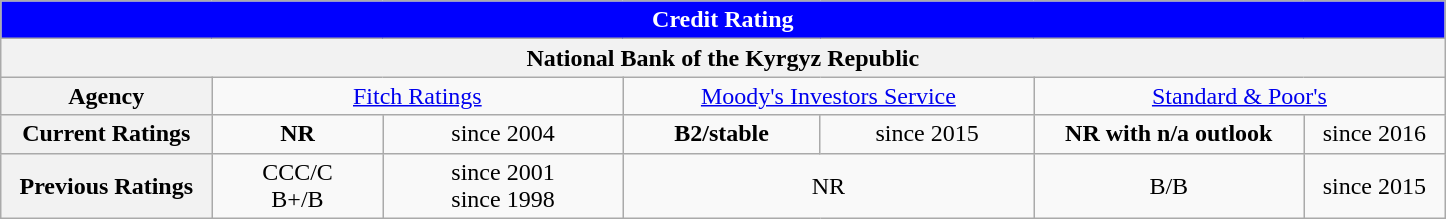<table class="wikitable" style="text-align:center">
<tr>
<th colspan="7" style="background:blue; color:White">Credit Rating</th>
</tr>
<tr>
<th colspan="7">National Bank of the Kyrgyz Republic</th>
</tr>
<tr>
<th style="width: 100pt;">Agency</th>
<td colspan="2" style="width: 200pt;"><a href='#'>Fitch Ratings</a></td>
<td colspan="2" style="width: 200pt;"><a href='#'>Moody's Investors Service</a></td>
<td colspan="2" style="width: 200pt;"><a href='#'>Standard & Poor's</a></td>
</tr>
<tr>
<th>Current Ratings</th>
<td><strong>NR</strong></td>
<td>since 2004</td>
<td><strong>B2/stable</strong></td>
<td>since 2015</td>
<td><strong>NR with n/a outlook</strong></td>
<td>since 2016</td>
</tr>
<tr>
<th>Previous Ratings</th>
<td>CCC/C<br> B+/B</td>
<td>since 2001<br> since 1998</td>
<td colspan="2">NR</td>
<td>B/B</td>
<td>since 2015</td>
</tr>
</table>
